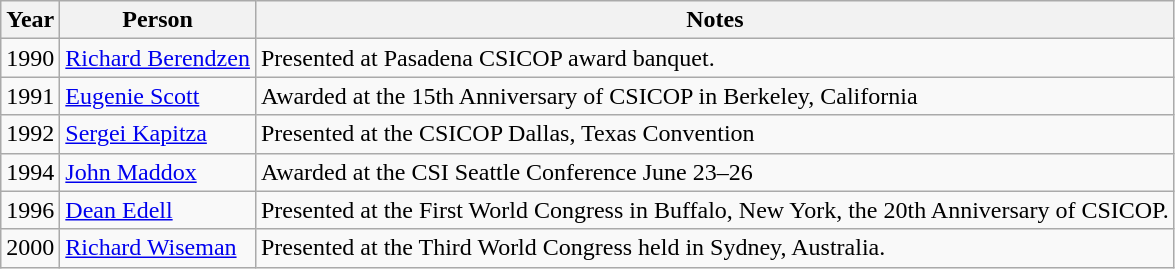<table class="wikitable sortable">
<tr>
<th>Year</th>
<th>Person</th>
<th>Notes</th>
</tr>
<tr>
<td rowspan=1>1990</td>
<td><a href='#'>Richard Berendzen</a></td>
<td>Presented at Pasadena CSICOP award banquet.</td>
</tr>
<tr>
<td rowspan=1>1991</td>
<td><a href='#'>Eugenie Scott</a></td>
<td>Awarded at the 15th Anniversary of CSICOP in Berkeley, California</td>
</tr>
<tr>
<td rowspan=1>1992</td>
<td><a href='#'>Sergei Kapitza</a></td>
<td>Presented at the CSICOP Dallas, Texas Convention</td>
</tr>
<tr>
<td rowspan=1>1994</td>
<td><a href='#'>John Maddox</a></td>
<td>Awarded at the CSI Seattle Conference June 23–26</td>
</tr>
<tr>
<td rowspan=1>1996</td>
<td><a href='#'>Dean Edell</a></td>
<td>Presented at the First World Congress in Buffalo, New York, the 20th Anniversary of CSICOP.</td>
</tr>
<tr>
<td rowspan=1>2000</td>
<td><a href='#'>Richard Wiseman</a></td>
<td>Presented at the Third World Congress held in Sydney, Australia.</td>
</tr>
</table>
